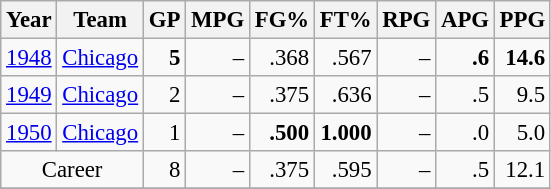<table class="wikitable sortable" style="font-size:95%; text-align:right;">
<tr>
<th>Year</th>
<th>Team</th>
<th>GP</th>
<th>MPG</th>
<th>FG%</th>
<th>FT%</th>
<th>RPG</th>
<th>APG</th>
<th>PPG</th>
</tr>
<tr>
<td style="text-align:left;"><a href='#'>1948</a></td>
<td style="text-align:left;"><a href='#'>Chicago</a></td>
<td><strong>5</strong></td>
<td>–</td>
<td>.368</td>
<td>.567</td>
<td>–</td>
<td><strong>.6</strong></td>
<td><strong>14.6</strong></td>
</tr>
<tr>
<td style="text-align:left;"><a href='#'>1949</a></td>
<td style="text-align:left;"><a href='#'>Chicago</a></td>
<td>2</td>
<td>–</td>
<td>.375</td>
<td>.636</td>
<td>–</td>
<td>.5</td>
<td>9.5</td>
</tr>
<tr>
<td style="text-align:left;"><a href='#'>1950</a></td>
<td style="text-align:left;"><a href='#'>Chicago</a></td>
<td>1</td>
<td>–</td>
<td><strong>.500</strong></td>
<td><strong>1.000</strong></td>
<td>–</td>
<td>.0</td>
<td>5.0</td>
</tr>
<tr>
<td style="text-align:center;" colspan="2">Career</td>
<td>8</td>
<td>–</td>
<td>.375</td>
<td>.595</td>
<td>–</td>
<td>.5</td>
<td>12.1</td>
</tr>
<tr>
</tr>
</table>
